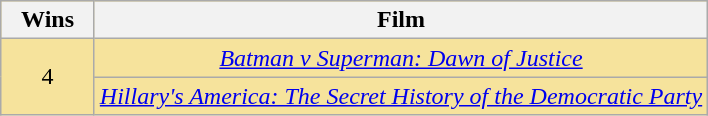<table class="wikitable" rowspan=2 style="text-align: center; background: #f6e39c">
<tr>
<th scope="col" width="55">Wins</th>
<th scope="col" align="center">Film</th>
</tr>
<tr>
<td rowspan="2" style="text-align:center">4</td>
<td><em><a href='#'>Batman v Superman: Dawn of Justice</a></em></td>
</tr>
<tr>
<td><em><a href='#'>Hillary's America: The Secret History of the Democratic Party</a></em></td>
</tr>
</table>
